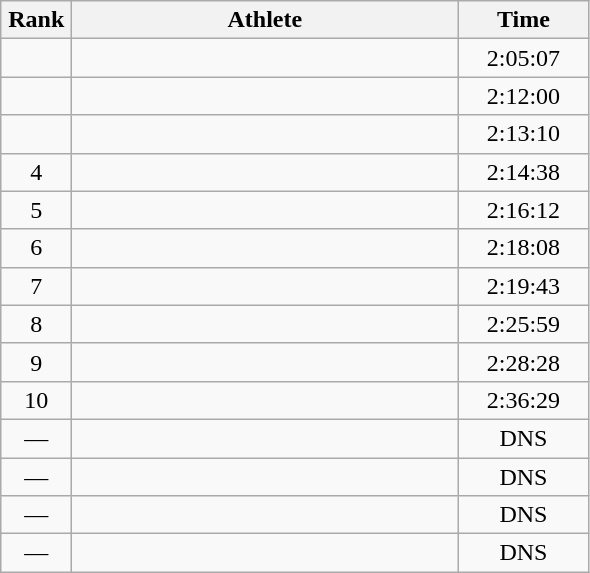<table class=wikitable style="text-align:center">
<tr>
<th width=40>Rank</th>
<th width=250>Athlete</th>
<th width=80>Time</th>
</tr>
<tr>
<td></td>
<td align=left></td>
<td>2:05:07</td>
</tr>
<tr>
<td></td>
<td align=left></td>
<td>2:12:00</td>
</tr>
<tr>
<td></td>
<td align=left></td>
<td>2:13:10</td>
</tr>
<tr>
<td>4</td>
<td align=left></td>
<td>2:14:38</td>
</tr>
<tr>
<td>5</td>
<td align=left></td>
<td>2:16:12</td>
</tr>
<tr>
<td>6</td>
<td align=left></td>
<td>2:18:08</td>
</tr>
<tr>
<td>7</td>
<td align=left></td>
<td>2:19:43</td>
</tr>
<tr>
<td>8</td>
<td align=left></td>
<td>2:25:59</td>
</tr>
<tr>
<td>9</td>
<td align=left></td>
<td>2:28:28</td>
</tr>
<tr>
<td>10</td>
<td align=left></td>
<td>2:36:29</td>
</tr>
<tr>
<td>—</td>
<td align=left></td>
<td>DNS</td>
</tr>
<tr>
<td>—</td>
<td align=left></td>
<td>DNS</td>
</tr>
<tr>
<td>—</td>
<td align=left></td>
<td>DNS</td>
</tr>
<tr>
<td>—</td>
<td align=left></td>
<td>DNS</td>
</tr>
</table>
